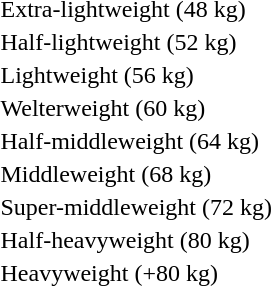<table>
<tr>
<td rowspan=2>Extra-lightweight (48 kg)<br></td>
<td rowspan=2></td>
<td rowspan=2></td>
<td></td>
</tr>
<tr>
<td></td>
</tr>
<tr>
<td rowspan=2>Half-lightweight (52 kg)<br></td>
<td rowspan=2></td>
<td rowspan=2></td>
<td></td>
</tr>
<tr>
<td></td>
</tr>
<tr>
<td rowspan=2>Lightweight (56 kg)<br></td>
<td rowspan=2></td>
<td rowspan=2></td>
<td></td>
</tr>
<tr>
<td></td>
</tr>
<tr>
<td rowspan=2>Welterweight (60 kg)<br></td>
<td rowspan=2></td>
<td rowspan=2></td>
<td></td>
</tr>
<tr>
<td></td>
</tr>
<tr>
<td rowspan=2>Half-middleweight (64 kg)<br></td>
<td rowspan=2></td>
<td rowspan=2></td>
<td></td>
</tr>
<tr>
<td></td>
</tr>
<tr>
<td rowspan=2>Middleweight (68 kg)<br></td>
<td rowspan=2></td>
<td rowspan=2></td>
<td></td>
</tr>
<tr>
<td></td>
</tr>
<tr>
<td rowspan=2>Super-middleweight (72 kg)<br></td>
<td rowspan=2></td>
<td rowspan=2></td>
<td></td>
</tr>
<tr>
<td></td>
</tr>
<tr>
<td rowspan=2>Half-heavyweight (80 kg)<br></td>
<td rowspan=2></td>
<td rowspan=2></td>
<td></td>
</tr>
<tr>
<td></td>
</tr>
<tr>
<td rowspan=2>Heavyweight (+80 kg)<br></td>
<td rowspan=2></td>
<td rowspan=2></td>
<td></td>
</tr>
<tr>
<td></td>
</tr>
</table>
